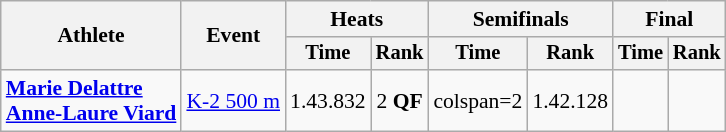<table class=wikitable style="font-size:90%">
<tr>
<th rowspan="2">Athlete</th>
<th rowspan="2">Event</th>
<th colspan="2">Heats</th>
<th colspan="2">Semifinals</th>
<th colspan="2">Final</th>
</tr>
<tr style="font-size:95%">
<th>Time</th>
<th>Rank</th>
<th>Time</th>
<th>Rank</th>
<th>Time</th>
<th>Rank</th>
</tr>
<tr align=center>
<td align=left><strong><a href='#'>Marie Delattre</a><br><a href='#'>Anne-Laure Viard</a></strong></td>
<td align=left><a href='#'>K-2 500 m</a></td>
<td>1.43.832</td>
<td>2 <strong>QF</strong></td>
<td>colspan=2 </td>
<td>1.42.128</td>
<td></td>
</tr>
</table>
